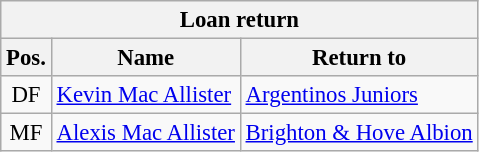<table class="wikitable" style="font-size:95%;">
<tr>
<th colspan="5">Loan return</th>
</tr>
<tr>
<th>Pos.</th>
<th>Name</th>
<th>Return to</th>
</tr>
<tr>
<td align="center">DF</td>
<td> <a href='#'>Kevin Mac Allister</a></td>
<td> <a href='#'>Argentinos Juniors</a></td>
</tr>
<tr>
<td align="center">MF</td>
<td> <a href='#'>Alexis Mac Allister</a></td>
<td> <a href='#'>Brighton & Hove Albion</a></td>
</tr>
</table>
